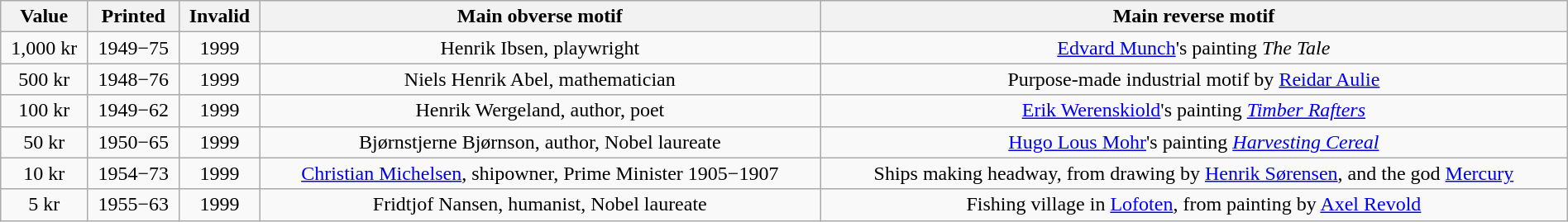<table class="wikitable" style="width:100%; text-align:center;">
<tr>
<th>Value</th>
<th>Printed</th>
<th>Invalid</th>
<th>Main obverse motif</th>
<th>Main reverse motif</th>
</tr>
<tr>
<td>1,000 kr</td>
<td>1949−75</td>
<td>1999</td>
<td>Henrik Ibsen, playwright</td>
<td><a href='#'>Edvard Munch</a>'s painting <em>The Tale</em></td>
</tr>
<tr>
<td>500 kr</td>
<td>1948−76</td>
<td>1999</td>
<td>Niels Henrik Abel, mathematician</td>
<td>Purpose-made industrial motif by <a href='#'>Reidar Aulie</a></td>
</tr>
<tr>
<td>100 kr</td>
<td>1949−62</td>
<td>1999</td>
<td>Henrik Wergeland, author, poet</td>
<td><a href='#'>Erik Werenskiold</a>'s painting <em><a href='#'>Timber Rafters</a></em></td>
</tr>
<tr>
<td>50 kr</td>
<td>1950−65</td>
<td>1999</td>
<td>Bjørnstjerne Bjørnson, author, Nobel laureate</td>
<td><a href='#'>Hugo Lous Mohr</a>'s painting <em><a href='#'>Harvesting Cereal</a></em></td>
</tr>
<tr>
<td>10 kr</td>
<td>1954−73</td>
<td>1999</td>
<td><a href='#'>Christian Michelsen</a>, shipowner, Prime Minister 1905−1907</td>
<td>Ships making headway, from drawing by <a href='#'>Henrik Sørensen</a>, and the god <a href='#'>Mercury</a></td>
</tr>
<tr>
<td>5 kr</td>
<td>1955−63</td>
<td>1999</td>
<td>Fridtjof Nansen, humanist, Nobel laureate</td>
<td>Fishing village in <a href='#'>Lofoten</a>, from painting by <a href='#'>Axel Revold</a></td>
</tr>
</table>
